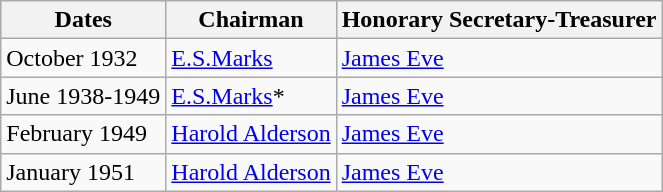<table class="wikitable">
<tr>
<th>Dates</th>
<th>Chairman</th>
<th>Honorary Secretary-Treasurer</th>
</tr>
<tr>
<td>October 1932</td>
<td><a href='#'>E.S.Marks</a></td>
<td><a href='#'>James Eve</a></td>
</tr>
<tr>
<td>June 1938-1949</td>
<td><a href='#'>E.S.Marks</a>*</td>
<td><a href='#'>James Eve</a></td>
</tr>
<tr>
<td>February 1949</td>
<td><a href='#'>Harold Alderson</a></td>
<td><a href='#'>James Eve</a></td>
</tr>
<tr>
<td>January 1951</td>
<td><a href='#'>Harold Alderson</a></td>
<td><a href='#'>James Eve</a></td>
</tr>
</table>
